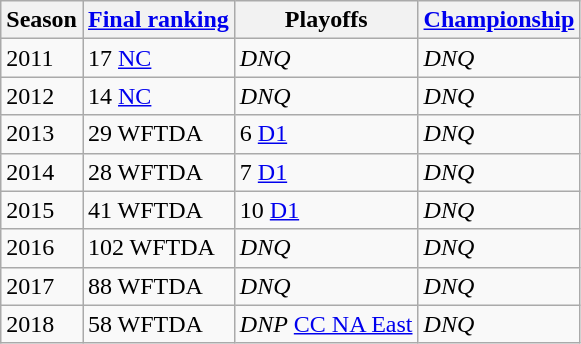<table class="wikitable sortable">
<tr>
<th>Season</th>
<th><a href='#'>Final ranking</a></th>
<th>Playoffs</th>
<th><a href='#'>Championship</a></th>
</tr>
<tr>
<td>2011</td>
<td>17 <a href='#'>NC</a></td>
<td><em>DNQ</em></td>
<td><em>DNQ</em></td>
</tr>
<tr>
<td>2012</td>
<td>14 <a href='#'>NC</a></td>
<td><em>DNQ</em></td>
<td><em>DNQ</em></td>
</tr>
<tr>
<td>2013</td>
<td>29 WFTDA</td>
<td>6 <a href='#'>D1</a></td>
<td><em>DNQ</em></td>
</tr>
<tr>
<td>2014</td>
<td>28 WFTDA</td>
<td>7 <a href='#'>D1</a></td>
<td><em>DNQ</em></td>
</tr>
<tr>
<td>2015</td>
<td>41 WFTDA</td>
<td>10 <a href='#'>D1</a></td>
<td><em>DNQ</em></td>
</tr>
<tr>
<td>2016</td>
<td>102 WFTDA</td>
<td><em>DNQ</em></td>
<td><em>DNQ</em></td>
</tr>
<tr>
<td>2017</td>
<td>88 WFTDA</td>
<td><em>DNQ</em></td>
<td><em>DNQ</em></td>
</tr>
<tr>
<td>2018</td>
<td>58 WFTDA</td>
<td><em>DNP</em> <a href='#'>CC NA East</a></td>
<td><em>DNQ</em></td>
</tr>
</table>
